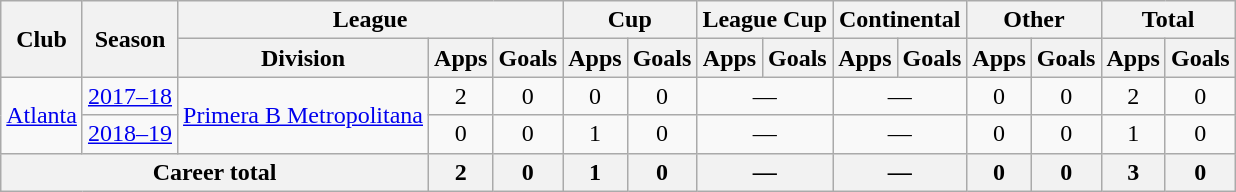<table class="wikitable" style="text-align:center">
<tr>
<th rowspan="2">Club</th>
<th rowspan="2">Season</th>
<th colspan="3">League</th>
<th colspan="2">Cup</th>
<th colspan="2">League Cup</th>
<th colspan="2">Continental</th>
<th colspan="2">Other</th>
<th colspan="2">Total</th>
</tr>
<tr>
<th>Division</th>
<th>Apps</th>
<th>Goals</th>
<th>Apps</th>
<th>Goals</th>
<th>Apps</th>
<th>Goals</th>
<th>Apps</th>
<th>Goals</th>
<th>Apps</th>
<th>Goals</th>
<th>Apps</th>
<th>Goals</th>
</tr>
<tr>
<td rowspan="2"><a href='#'>Atlanta</a></td>
<td><a href='#'>2017–18</a></td>
<td rowspan="2"><a href='#'>Primera B Metropolitana</a></td>
<td>2</td>
<td>0</td>
<td>0</td>
<td>0</td>
<td colspan="2">—</td>
<td colspan="2">—</td>
<td>0</td>
<td>0</td>
<td>2</td>
<td>0</td>
</tr>
<tr>
<td><a href='#'>2018–19</a></td>
<td>0</td>
<td>0</td>
<td>1</td>
<td>0</td>
<td colspan="2">—</td>
<td colspan="2">—</td>
<td>0</td>
<td>0</td>
<td>1</td>
<td>0</td>
</tr>
<tr>
<th colspan="3">Career total</th>
<th>2</th>
<th>0</th>
<th>1</th>
<th>0</th>
<th colspan="2">—</th>
<th colspan="2">—</th>
<th>0</th>
<th>0</th>
<th>3</th>
<th>0</th>
</tr>
</table>
